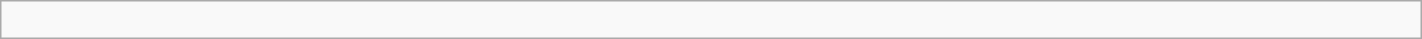<table class="wikitable" width=75%>
<tr>
<td><br></td>
</tr>
</table>
